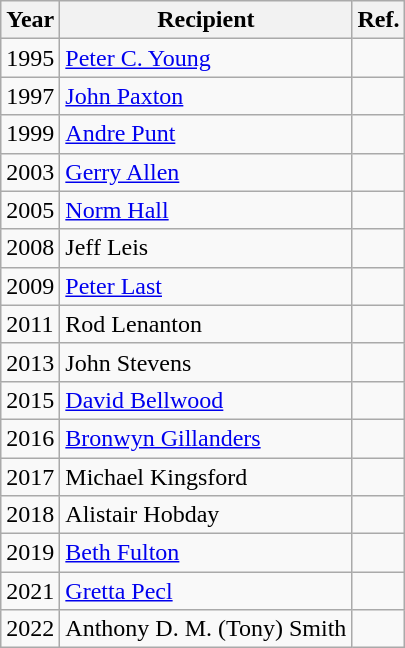<table class="wikitable sortable">
<tr>
<th>Year</th>
<th>Recipient</th>
<th>Ref.</th>
</tr>
<tr>
<td>1995</td>
<td><a href='#'>Peter C. Young</a></td>
<td></td>
</tr>
<tr>
<td>1997</td>
<td><a href='#'>John Paxton</a></td>
<td></td>
</tr>
<tr>
<td>1999</td>
<td><a href='#'>Andre Punt</a></td>
<td></td>
</tr>
<tr>
<td>2003</td>
<td><a href='#'>Gerry Allen</a></td>
<td></td>
</tr>
<tr>
<td>2005</td>
<td><a href='#'>Norm Hall</a></td>
<td></td>
</tr>
<tr>
<td>2008</td>
<td>Jeff Leis</td>
<td></td>
</tr>
<tr>
<td>2009</td>
<td><a href='#'>Peter Last</a></td>
<td></td>
</tr>
<tr>
<td>2011</td>
<td>Rod Lenanton</td>
<td></td>
</tr>
<tr>
<td>2013</td>
<td>John Stevens</td>
<td></td>
</tr>
<tr>
<td>2015</td>
<td><a href='#'>David Bellwood</a></td>
<td></td>
</tr>
<tr>
<td>2016</td>
<td><a href='#'>Bronwyn Gillanders</a></td>
<td></td>
</tr>
<tr>
<td>2017</td>
<td>Michael Kingsford</td>
<td></td>
</tr>
<tr>
<td>2018</td>
<td>Alistair Hobday</td>
<td></td>
</tr>
<tr>
<td>2019</td>
<td><a href='#'>Beth Fulton</a></td>
<td></td>
</tr>
<tr>
<td>2021</td>
<td><a href='#'>Gretta Pecl</a></td>
<td></td>
</tr>
<tr>
<td>2022</td>
<td>Anthony D. M. (Tony) Smith</td>
<td></td>
</tr>
</table>
